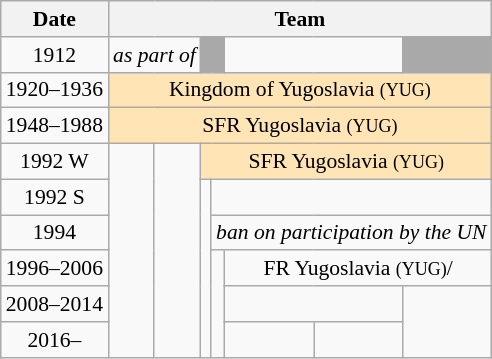<table class="wikitable" style="text-align:center; font-size:90%;">
<tr>
<th>Date</th>
<th colspan=7>Team</th>
</tr>
<tr>
<td>1912</td>
<td colspan=2><em>as part of </em></td>
<td colspan=2 style="background:darkgray"></td>
<td colspan=2></td>
<td style="background:darkgray"></td>
</tr>
<tr>
<td>1920–1936</td>
<td colspan=7 style="background:moccasin"> Kingdom of Yugoslavia <small>(YUG)</small></td>
</tr>
<tr>
<td>1948–1988</td>
<td colspan=7 style="background:moccasin"> SFR Yugoslavia <small>(YUG)</small></td>
</tr>
<tr>
<td>1992 W</td>
<td rowspan=6></td>
<td rowspan=6></td>
<td colspan=5 style="background:moccasin"> SFR Yugoslavia <small>(YUG)</small></td>
</tr>
<tr>
<td>1992 S</td>
<td rowspan=5></td>
<td colspan=4></td>
</tr>
<tr>
<td>1994</td>
<td colspan=4><em>ban on participation by the UN</em></td>
</tr>
<tr>
<td>1996–2006</td>
<td rowspan=3></td>
<td colspan=3> FR Yugoslavia <small>(YUG)</small>/<br></td>
</tr>
<tr>
<td>2008–2014</td>
<td colspan=2></td>
<td rowspan=2></td>
</tr>
<tr>
<td>2016–</td>
<td rowspan=1></td>
<td rowspan=1></td>
</tr>
</table>
